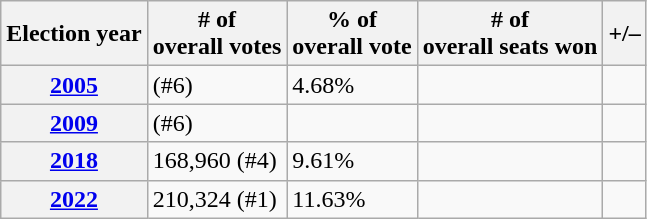<table class="wikitable">
<tr>
<th>Election year</th>
<th># of<br>overall votes</th>
<th>% of<br>overall vote</th>
<th># of<br>overall seats won</th>
<th>+/–</th>
</tr>
<tr>
<th><a href='#'>2005</a></th>
<td>(#6)</td>
<td>4.68%</td>
<td></td>
<td></td>
</tr>
<tr>
<th><a href='#'>2009</a></th>
<td>(#6)</td>
<td></td>
<td></td>
<td></td>
</tr>
<tr>
<th><a href='#'>2018</a></th>
<td>168,960 (#4)</td>
<td>9.61%</td>
<td></td>
<td></td>
</tr>
<tr>
<th><a href='#'>2022</a></th>
<td>210,324 (#1)</td>
<td>11.63%</td>
<td></td>
<td></td>
</tr>
</table>
